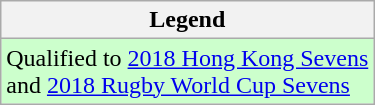<table class="wikitable">
<tr>
<th>Legend</th>
</tr>
<tr bgcolor=ccffcc>
<td>Qualified to <a href='#'>2018 Hong Kong Sevens</a> <br> and <a href='#'>2018 Rugby World Cup Sevens</a></td>
</tr>
</table>
